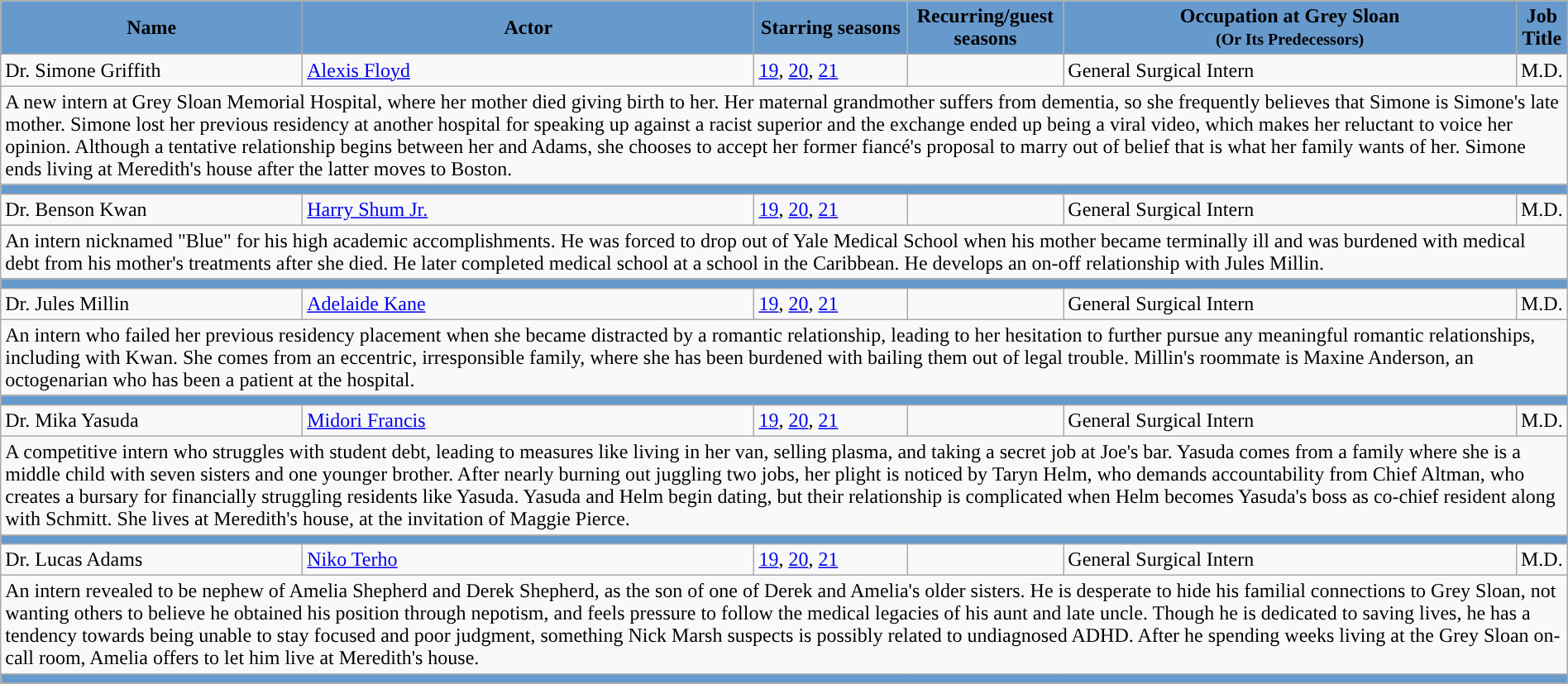<table class="wikitable" style="width:100%; margin-right:auto;">
<tr>
<th style="background-color:#6699CC; width:20%">Name</th>
<th style="background-color:#6699CC; width:30%">Actor</th>
<th style="background-color:#6699CC; width:10%">Starring seasons</th>
<th style="background-color:#6699CC; width:10%">Recurring/guest seasons</th>
<th style="background-color:#6699CC; width:30%">Occupation at Grey Sloan<br><small>(Or Its Predecessors)</small></th>
<th style="background-color:#6699CC; width:30%">Job Title</th>
</tr>
<tr>
<td>Dr. Simone Griffith</td>
<td><a href='#'>Alexis Floyd</a></td>
<td><a href='#'>19</a>, <a href='#'>20</a>, <a href='#'>21</a></td>
<td></td>
<td>General Surgical Intern</td>
<td>M.D.</td>
</tr>
<tr>
<td colspan="6">A new intern at Grey Sloan Memorial Hospital, where her mother died giving birth to her. Her maternal grandmother suffers from dementia, so she frequently believes that Simone is Simone's late mother.  Simone lost her previous residency at another hospital for speaking up against a racist superior and the exchange ended up being a viral video, which makes her reluctant to voice her opinion.  Although a tentative relationship begins between her and Adams, she chooses to accept her former fiancé's proposal to marry out of belief that is what her family wants of her.  Simone ends living at Meredith's house after the latter moves to Boston.</td>
</tr>
<tr>
<td colspan="7" bgcolor="#6699CC"></td>
</tr>
<tr>
<td>Dr. Benson Kwan</td>
<td><a href='#'>Harry Shum Jr.</a></td>
<td><a href='#'>19</a>, <a href='#'>20</a>, <a href='#'>21</a></td>
<td></td>
<td>General Surgical Intern</td>
<td>M.D.</td>
</tr>
<tr>
<td colspan="6">An intern nicknamed "Blue" for his high academic accomplishments.  He was forced to drop out of Yale Medical School when his mother became terminally ill and was burdened with medical debt from his mother's treatments after she died.  He later completed medical school at a school in the Caribbean. He develops an on-off relationship with Jules Millin.</td>
</tr>
<tr>
<td colspan="7" bgcolor="#6699CC"></td>
</tr>
<tr>
<td>Dr. Jules Millin</td>
<td><a href='#'>Adelaide Kane</a></td>
<td><a href='#'>19</a>, <a href='#'>20</a>, <a href='#'>21</a></td>
<td></td>
<td>General Surgical Intern</td>
<td>M.D.</td>
</tr>
<tr>
<td colspan="6">An intern who failed her previous residency placement when she became distracted by a romantic relationship, leading to her hesitation to further pursue any meaningful romantic relationships, including with Kwan.  She comes from an eccentric, irresponsible family, where she has been burdened with bailing them out of legal trouble.  Millin's roommate is Maxine Anderson, an octogenarian who has been a patient at the hospital.</td>
</tr>
<tr>
<td colspan="7" bgcolor="#6699CC"></td>
</tr>
<tr>
<td>Dr. Mika Yasuda</td>
<td><a href='#'>Midori Francis</a></td>
<td><a href='#'>19</a>, <a href='#'>20</a>, <a href='#'>21</a></td>
<td></td>
<td>General Surgical Intern</td>
<td>M.D.</td>
</tr>
<tr>
<td colspan="6">A competitive intern who struggles with student debt, leading to measures like living in her van, selling plasma, and taking a secret job at Joe's bar.   Yasuda comes from a family where she is a middle child with seven sisters and one younger brother.  After nearly burning out juggling two jobs, her plight is noticed by Taryn Helm, who demands accountability from Chief Altman, who creates a bursary for financially struggling residents like Yasuda.  Yasuda and Helm begin dating, but their relationship is complicated when Helm becomes Yasuda's boss as co-chief resident along with Schmitt.  She lives at Meredith's house, at the invitation of Maggie Pierce.</td>
</tr>
<tr>
<td colspan="7" bgcolor="#6699CC"></td>
</tr>
<tr>
<td>Dr. Lucas Adams</td>
<td><a href='#'>Niko Terho</a></td>
<td><a href='#'>19</a>, <a href='#'>20</a>, <a href='#'>21</a></td>
<td></td>
<td>General Surgical Intern</td>
<td>M.D.</td>
</tr>
<tr>
<td colspan="6">An intern revealed to be nephew of Amelia Shepherd and Derek Shepherd, as the son of one of Derek and Amelia's older sisters.  He is desperate to hide his familial connections to Grey Sloan, not wanting others to believe he obtained his position through nepotism, and feels pressure to follow the medical legacies of his aunt and late uncle.  Though he is dedicated to saving lives, he has a tendency towards being unable to stay focused and poor judgment, something Nick Marsh suspects is possibly related to undiagnosed ADHD.  After he spending weeks living at the Grey Sloan on-call room, Amelia offers to let him live at Meredith's house.</td>
</tr>
<tr>
<td colspan="7" bgcolor="#6699CC"></td>
</tr>
<tr>
</tr>
</table>
